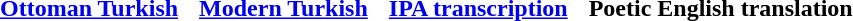<table cellpadding="6">
<tr>
<th><a href='#'>Ottoman Turkish</a></th>
<th><a href='#'>Modern Turkish</a></th>
<th><a href='#'>IPA transcription</a></th>
<th>Poetic English translation</th>
</tr>
<tr style="vertical-align:top; white-space:nowrap;">
<td></td>
<td></td>
<td></td>
<td></td>
</tr>
</table>
